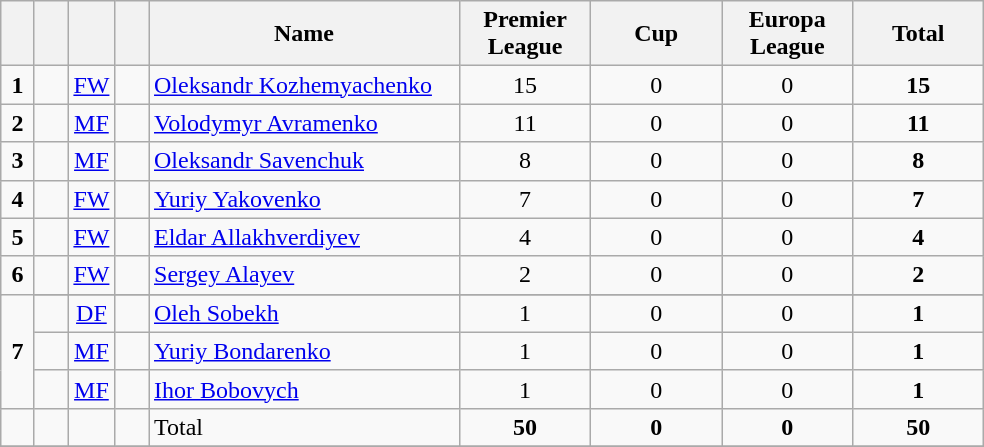<table class="wikitable" style="text-align:center">
<tr>
<th width=15></th>
<th width=15></th>
<th width=15></th>
<th width=15></th>
<th width=200>Name</th>
<th width=80><strong>Premier League</strong></th>
<th width=80><strong>Cup</strong></th>
<th width=80><strong>Europa League</strong></th>
<th width=80>Total</th>
</tr>
<tr>
<td><strong>1</strong></td>
<td></td>
<td><a href='#'>FW</a></td>
<td></td>
<td align=left><a href='#'>Oleksandr Kozhemyachenko</a></td>
<td>15</td>
<td>0</td>
<td>0</td>
<td><strong>15</strong></td>
</tr>
<tr>
<td><strong>2</strong></td>
<td></td>
<td><a href='#'>MF</a></td>
<td></td>
<td align=left><a href='#'>Volodymyr Avramenko</a></td>
<td>11</td>
<td>0</td>
<td>0</td>
<td><strong>11</strong></td>
</tr>
<tr>
<td><strong>3</strong></td>
<td></td>
<td><a href='#'>MF</a></td>
<td></td>
<td align=left><a href='#'>Oleksandr Savenchuk</a></td>
<td>8</td>
<td>0</td>
<td>0</td>
<td><strong>8</strong></td>
</tr>
<tr>
<td><strong>4</strong></td>
<td></td>
<td><a href='#'>FW</a></td>
<td></td>
<td align=left><a href='#'>Yuriy Yakovenko</a></td>
<td>7</td>
<td>0</td>
<td>0</td>
<td><strong>7</strong></td>
</tr>
<tr>
<td><strong>5</strong></td>
<td></td>
<td><a href='#'>FW</a></td>
<td></td>
<td align=left><a href='#'>Eldar Allakhverdiyev</a></td>
<td>4</td>
<td>0</td>
<td>0</td>
<td><strong>4</strong></td>
</tr>
<tr>
<td><strong>6</strong></td>
<td></td>
<td><a href='#'>FW</a></td>
<td></td>
<td align=left><a href='#'>Sergey Alayev</a></td>
<td>2</td>
<td>0</td>
<td>0</td>
<td><strong>2</strong></td>
</tr>
<tr>
<td rowspan=4><strong>7</strong></td>
</tr>
<tr>
<td></td>
<td><a href='#'>DF</a></td>
<td></td>
<td align=left><a href='#'>Oleh Sobekh</a></td>
<td>1</td>
<td>0</td>
<td>0</td>
<td><strong>1</strong></td>
</tr>
<tr>
<td></td>
<td><a href='#'>MF</a></td>
<td></td>
<td align=left><a href='#'>Yuriy Bondarenko</a></td>
<td>1</td>
<td>0</td>
<td>0</td>
<td><strong>1</strong></td>
</tr>
<tr>
<td></td>
<td><a href='#'>MF</a></td>
<td></td>
<td align=left><a href='#'>Ihor Bobovych</a></td>
<td>1</td>
<td>0</td>
<td>0</td>
<td><strong>1</strong></td>
</tr>
<tr>
<td></td>
<td></td>
<td></td>
<td></td>
<td align=left>Total</td>
<td><strong>50</strong></td>
<td><strong>0</strong></td>
<td><strong>0</strong></td>
<td><strong>50</strong></td>
</tr>
<tr>
</tr>
</table>
